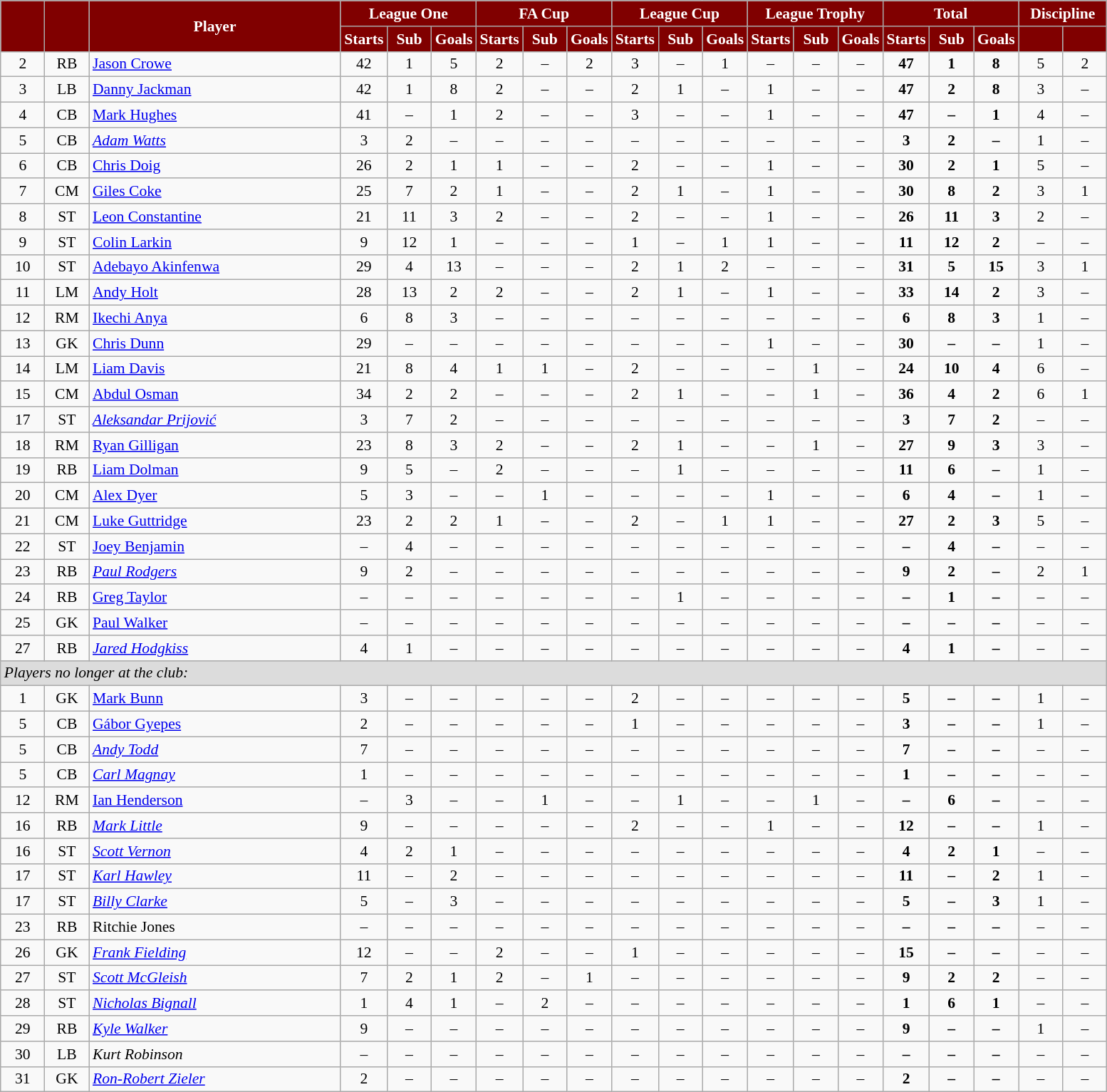<table class="wikitable"  style="text-align:center; font-size:90%; width:82%;">
<tr>
<th rowspan="2" style="background:maroon; color:white;  width: 4%"></th>
<th rowspan="2" style="background:maroon; color:white;  width: 4%"></th>
<th rowspan="2" style="background:maroon; color:white; ">Player</th>
<th colspan="3" style="background:maroon; color:white; ">League One</th>
<th colspan="3" style="background:maroon; color:white; ">FA Cup</th>
<th colspan="3" style="background:maroon; color:white; ">League Cup</th>
<th colspan="3" style="background:maroon; color:white; ">League Trophy</th>
<th colspan="3" style="background:maroon; color:white; ">Total</th>
<th colspan="2" style="background:maroon; color:white; ">Discipline</th>
</tr>
<tr>
<th style="background:maroon; color:white;  width: 4%;">Starts</th>
<th style="background:maroon; color:white;  width: 4%;">Sub</th>
<th style="background:maroon; color:white;  width: 4%;">Goals</th>
<th style="background:maroon; color:white;  width: 4%;">Starts</th>
<th style="background:maroon; color:white;  width: 4%;">Sub</th>
<th style="background:maroon; color:white;  width: 4%;">Goals</th>
<th style="background:maroon; color:white;  width: 4%;">Starts</th>
<th style="background:maroon; color:white;  width: 4%;">Sub</th>
<th style="background:maroon; color:white;  width: 4%;">Goals</th>
<th style="background:maroon; color:white;  width: 4%;">Starts</th>
<th style="background:maroon; color:white;  width: 4%;">Sub</th>
<th style="background:maroon; color:white;  width: 4%;">Goals</th>
<th style="background:maroon; color:white;  width: 4%;">Starts</th>
<th style="background:maroon; color:white;  width: 4%;">Sub</th>
<th style="background:maroon; color:white;  width: 4%;">Goals</th>
<th style="background:maroon; color:white;  width: 4%;"></th>
<th style="background:maroon; color:white;  width: 4%;"></th>
</tr>
<tr>
<td>2</td>
<td>RB</td>
<td style="text-align:left;"><a href='#'>Jason Crowe</a></td>
<td>42</td>
<td>1</td>
<td>5</td>
<td>2</td>
<td>–</td>
<td>2</td>
<td>3</td>
<td>–</td>
<td>1</td>
<td>–</td>
<td>–</td>
<td>–</td>
<td><strong>47</strong></td>
<td><strong>1</strong></td>
<td><strong>8</strong></td>
<td>5</td>
<td>2</td>
</tr>
<tr>
<td>3</td>
<td>LB</td>
<td style="text-align:left;"><a href='#'>Danny Jackman</a></td>
<td>42</td>
<td>1</td>
<td>8</td>
<td>2</td>
<td>–</td>
<td>–</td>
<td>2</td>
<td>1</td>
<td>–</td>
<td>1</td>
<td>–</td>
<td>–</td>
<td><strong>47</strong></td>
<td><strong>2</strong></td>
<td><strong>8</strong></td>
<td>3</td>
<td>–</td>
</tr>
<tr>
<td>4</td>
<td>CB</td>
<td style="text-align:left;"><a href='#'>Mark Hughes</a></td>
<td>41</td>
<td>–</td>
<td>1</td>
<td>2</td>
<td>–</td>
<td>–</td>
<td>3</td>
<td>–</td>
<td>–</td>
<td>1</td>
<td>–</td>
<td>–</td>
<td><strong>47</strong></td>
<td><strong>–</strong></td>
<td><strong>1</strong></td>
<td>4</td>
<td>–</td>
</tr>
<tr>
<td>5</td>
<td>CB</td>
<td style="text-align:left;"><em><a href='#'>Adam Watts</a></em></td>
<td>3</td>
<td>2</td>
<td>–</td>
<td>–</td>
<td>–</td>
<td>–</td>
<td>–</td>
<td>–</td>
<td>–</td>
<td>–</td>
<td>–</td>
<td>–</td>
<td><strong>3</strong></td>
<td><strong>2</strong></td>
<td><strong>–</strong></td>
<td>1</td>
<td>–</td>
</tr>
<tr>
<td>6</td>
<td>CB</td>
<td style="text-align:left;"><a href='#'>Chris Doig</a></td>
<td>26</td>
<td>2</td>
<td>1</td>
<td>1</td>
<td>–</td>
<td>–</td>
<td>2</td>
<td>–</td>
<td>–</td>
<td>1</td>
<td>–</td>
<td>–</td>
<td><strong>30</strong></td>
<td><strong>2</strong></td>
<td><strong>1</strong></td>
<td>5</td>
<td>–</td>
</tr>
<tr>
<td>7</td>
<td>CM</td>
<td style="text-align:left;"><a href='#'>Giles Coke</a></td>
<td>25</td>
<td>7</td>
<td>2</td>
<td>1</td>
<td>–</td>
<td>–</td>
<td>2</td>
<td>1</td>
<td>–</td>
<td>1</td>
<td>–</td>
<td>–</td>
<td><strong>30</strong></td>
<td><strong>8</strong></td>
<td><strong>2</strong></td>
<td>3</td>
<td>1</td>
</tr>
<tr>
<td>8</td>
<td>ST</td>
<td style="text-align:left;"><a href='#'>Leon Constantine</a></td>
<td>21</td>
<td>11</td>
<td>3</td>
<td>2</td>
<td>–</td>
<td>–</td>
<td>2</td>
<td>–</td>
<td>–</td>
<td>1</td>
<td>–</td>
<td>–</td>
<td><strong>26</strong></td>
<td><strong>11</strong></td>
<td><strong>3</strong></td>
<td>2</td>
<td>–</td>
</tr>
<tr>
<td>9</td>
<td>ST</td>
<td style="text-align:left;"><a href='#'>Colin Larkin</a></td>
<td>9</td>
<td>12</td>
<td>1</td>
<td>–</td>
<td>–</td>
<td>–</td>
<td>1</td>
<td>–</td>
<td>1</td>
<td>1</td>
<td>–</td>
<td>–</td>
<td><strong>11</strong></td>
<td><strong>12</strong></td>
<td><strong>2</strong></td>
<td>–</td>
<td>–</td>
</tr>
<tr>
<td>10</td>
<td>ST</td>
<td style="text-align:left;"><a href='#'>Adebayo Akinfenwa</a></td>
<td>29</td>
<td>4</td>
<td>13</td>
<td>–</td>
<td>–</td>
<td>–</td>
<td>2</td>
<td>1</td>
<td>2</td>
<td>–</td>
<td>–</td>
<td>–</td>
<td><strong>31</strong></td>
<td><strong>5</strong></td>
<td><strong>15</strong></td>
<td>3</td>
<td>1</td>
</tr>
<tr>
<td>11</td>
<td>LM</td>
<td style="text-align:left;"><a href='#'>Andy Holt</a></td>
<td>28</td>
<td>13</td>
<td>2</td>
<td>2</td>
<td>–</td>
<td>–</td>
<td>2</td>
<td>1</td>
<td>–</td>
<td>1</td>
<td>–</td>
<td>–</td>
<td><strong>33</strong></td>
<td><strong>14</strong></td>
<td><strong>2</strong></td>
<td>3</td>
<td>–</td>
</tr>
<tr>
<td>12</td>
<td>RM</td>
<td style="text-align:left;"><a href='#'>Ikechi Anya</a></td>
<td>6</td>
<td>8</td>
<td>3</td>
<td>–</td>
<td>–</td>
<td>–</td>
<td>–</td>
<td>–</td>
<td>–</td>
<td>–</td>
<td>–</td>
<td>–</td>
<td><strong>6</strong></td>
<td><strong>8</strong></td>
<td><strong>3</strong></td>
<td>1</td>
<td>–</td>
</tr>
<tr>
<td>13</td>
<td>GK</td>
<td style="text-align:left;"><a href='#'>Chris Dunn</a></td>
<td>29</td>
<td>–</td>
<td>–</td>
<td>–</td>
<td>–</td>
<td>–</td>
<td>–</td>
<td>–</td>
<td>–</td>
<td>1</td>
<td>–</td>
<td>–</td>
<td><strong>30</strong></td>
<td><strong>–</strong></td>
<td><strong>–</strong></td>
<td>1</td>
<td>–</td>
</tr>
<tr>
<td>14</td>
<td>LM</td>
<td style="text-align:left;"><a href='#'>Liam Davis</a></td>
<td>21</td>
<td>8</td>
<td>4</td>
<td>1</td>
<td>1</td>
<td>–</td>
<td>2</td>
<td>–</td>
<td>–</td>
<td>–</td>
<td>1</td>
<td>–</td>
<td><strong>24</strong></td>
<td><strong>10</strong></td>
<td><strong>4</strong></td>
<td>6</td>
<td>–</td>
</tr>
<tr>
<td>15</td>
<td>CM</td>
<td style="text-align:left;"><a href='#'>Abdul Osman</a></td>
<td>34</td>
<td>2</td>
<td>2</td>
<td>–</td>
<td>–</td>
<td>–</td>
<td>2</td>
<td>1</td>
<td>–</td>
<td>–</td>
<td>1</td>
<td>–</td>
<td><strong>36</strong></td>
<td><strong>4</strong></td>
<td><strong>2</strong></td>
<td>6</td>
<td>1</td>
</tr>
<tr>
<td>17</td>
<td>ST</td>
<td style="text-align:left;"><em><a href='#'>Aleksandar Prijović</a></em></td>
<td>3</td>
<td>7</td>
<td>2</td>
<td>–</td>
<td>–</td>
<td>–</td>
<td>–</td>
<td>–</td>
<td>–</td>
<td>–</td>
<td>–</td>
<td>–</td>
<td><strong>3</strong></td>
<td><strong>7</strong></td>
<td><strong>2</strong></td>
<td>–</td>
<td>–</td>
</tr>
<tr>
<td>18</td>
<td>RM</td>
<td style="text-align:left;"><a href='#'>Ryan Gilligan</a></td>
<td>23</td>
<td>8</td>
<td>3</td>
<td>2</td>
<td>–</td>
<td>–</td>
<td>2</td>
<td>1</td>
<td>–</td>
<td>–</td>
<td>1</td>
<td>–</td>
<td><strong>27</strong></td>
<td><strong>9</strong></td>
<td><strong>3</strong></td>
<td>3</td>
<td>–</td>
</tr>
<tr>
<td>19</td>
<td>RB</td>
<td style="text-align:left;"><a href='#'>Liam Dolman</a></td>
<td>9</td>
<td>5</td>
<td>–</td>
<td>2</td>
<td>–</td>
<td>–</td>
<td>–</td>
<td>1</td>
<td>–</td>
<td>–</td>
<td>–</td>
<td>–</td>
<td><strong>11</strong></td>
<td><strong>6</strong></td>
<td><strong>–</strong></td>
<td>1</td>
<td>–</td>
</tr>
<tr>
<td>20</td>
<td>CM</td>
<td style="text-align:left;"><a href='#'>Alex Dyer</a></td>
<td>5</td>
<td>3</td>
<td>–</td>
<td>–</td>
<td>1</td>
<td>–</td>
<td>–</td>
<td>–</td>
<td>–</td>
<td>1</td>
<td>–</td>
<td>–</td>
<td><strong>6</strong></td>
<td><strong>4</strong></td>
<td><strong>–</strong></td>
<td>1</td>
<td>–</td>
</tr>
<tr>
<td>21</td>
<td>CM</td>
<td style="text-align:left;"><a href='#'>Luke Guttridge</a></td>
<td>23</td>
<td>2</td>
<td>2</td>
<td>1</td>
<td>–</td>
<td>–</td>
<td>2</td>
<td>–</td>
<td>1</td>
<td>1</td>
<td>–</td>
<td>–</td>
<td><strong>27</strong></td>
<td><strong>2</strong></td>
<td><strong>3</strong></td>
<td>5</td>
<td>–</td>
</tr>
<tr>
<td>22</td>
<td>ST</td>
<td style="text-align:left;"><a href='#'>Joey Benjamin</a></td>
<td>–</td>
<td>4</td>
<td>–</td>
<td>–</td>
<td>–</td>
<td>–</td>
<td>–</td>
<td>–</td>
<td>–</td>
<td>–</td>
<td>–</td>
<td>–</td>
<td><strong>–</strong></td>
<td><strong>4</strong></td>
<td><strong>–</strong></td>
<td>–</td>
<td>–</td>
</tr>
<tr>
<td>23</td>
<td>RB</td>
<td style="text-align:left;"><em><a href='#'>Paul Rodgers</a></em></td>
<td>9</td>
<td>2</td>
<td>–</td>
<td>–</td>
<td>–</td>
<td>–</td>
<td>–</td>
<td>–</td>
<td>–</td>
<td>–</td>
<td>–</td>
<td>–</td>
<td><strong>9</strong></td>
<td><strong>2</strong></td>
<td><strong>–</strong></td>
<td>2</td>
<td>1</td>
</tr>
<tr>
<td>24</td>
<td>RB</td>
<td style="text-align:left;"><a href='#'>Greg Taylor</a></td>
<td>–</td>
<td>–</td>
<td>–</td>
<td>–</td>
<td>–</td>
<td>–</td>
<td>–</td>
<td>1</td>
<td>–</td>
<td>–</td>
<td>–</td>
<td>–</td>
<td><strong>–</strong></td>
<td><strong>1</strong></td>
<td><strong>–</strong></td>
<td>–</td>
<td>–</td>
</tr>
<tr>
<td>25</td>
<td>GK</td>
<td style="text-align:left;"><a href='#'>Paul Walker</a></td>
<td>–</td>
<td>–</td>
<td>–</td>
<td>–</td>
<td>–</td>
<td>–</td>
<td>–</td>
<td>–</td>
<td>–</td>
<td>–</td>
<td>–</td>
<td>–</td>
<td><strong>–</strong></td>
<td><strong>–</strong></td>
<td><strong>–</strong></td>
<td>–</td>
<td>–</td>
</tr>
<tr>
<td>27</td>
<td>RB</td>
<td style="text-align:left;"><em><a href='#'>Jared Hodgkiss</a></em></td>
<td>4</td>
<td>1</td>
<td>–</td>
<td>–</td>
<td>–</td>
<td>–</td>
<td>–</td>
<td>–</td>
<td>–</td>
<td>–</td>
<td>–</td>
<td>–</td>
<td><strong>4</strong></td>
<td><strong>1</strong></td>
<td><strong>–</strong></td>
<td>–</td>
<td>–</td>
</tr>
<tr>
<td colspan="20" style="background:#dcdcdc; text-align:left;"><em>Players no longer at the club:</em></td>
</tr>
<tr>
<td>1</td>
<td>GK</td>
<td style="text-align:left;"><a href='#'>Mark Bunn</a></td>
<td>3</td>
<td>–</td>
<td>–</td>
<td>–</td>
<td>–</td>
<td>–</td>
<td>2</td>
<td>–</td>
<td>–</td>
<td>–</td>
<td>–</td>
<td>–</td>
<td><strong>5</strong></td>
<td><strong>–</strong></td>
<td><strong>–</strong></td>
<td>1</td>
<td>–</td>
</tr>
<tr>
<td>5</td>
<td>CB</td>
<td style="text-align:left;"><a href='#'>Gábor Gyepes</a></td>
<td>2</td>
<td>–</td>
<td>–</td>
<td>–</td>
<td>–</td>
<td>–</td>
<td>1</td>
<td>–</td>
<td>–</td>
<td>–</td>
<td>–</td>
<td>–</td>
<td><strong>3</strong></td>
<td><strong>–</strong></td>
<td><strong>–</strong></td>
<td>1</td>
<td>–</td>
</tr>
<tr>
<td>5</td>
<td>CB</td>
<td style="text-align:left;"><em><a href='#'>Andy Todd</a></em></td>
<td>7</td>
<td>–</td>
<td>–</td>
<td>–</td>
<td>–</td>
<td>–</td>
<td>–</td>
<td>–</td>
<td>–</td>
<td>–</td>
<td>–</td>
<td>–</td>
<td><strong>7</strong></td>
<td><strong>–</strong></td>
<td><strong>–</strong></td>
<td>–</td>
<td>–</td>
</tr>
<tr>
<td>5</td>
<td>CB</td>
<td style="text-align:left;"><em><a href='#'>Carl Magnay</a></em></td>
<td>1</td>
<td>–</td>
<td>–</td>
<td>–</td>
<td>–</td>
<td>–</td>
<td>–</td>
<td>–</td>
<td>–</td>
<td>–</td>
<td>–</td>
<td>–</td>
<td><strong>1</strong></td>
<td><strong>–</strong></td>
<td><strong>–</strong></td>
<td>–</td>
<td>–</td>
</tr>
<tr>
<td>12</td>
<td>RM</td>
<td style="text-align:left;"><a href='#'>Ian Henderson</a></td>
<td>–</td>
<td>3</td>
<td>–</td>
<td>–</td>
<td>1</td>
<td>–</td>
<td>–</td>
<td>1</td>
<td>–</td>
<td>–</td>
<td>1</td>
<td>–</td>
<td><strong>–</strong></td>
<td><strong>6</strong></td>
<td><strong>–</strong></td>
<td>–</td>
<td>–</td>
</tr>
<tr>
<td>16</td>
<td>RB</td>
<td style="text-align:left;"><em><a href='#'>Mark Little</a></em></td>
<td>9</td>
<td>–</td>
<td>–</td>
<td>–</td>
<td>–</td>
<td>–</td>
<td>2</td>
<td>–</td>
<td>–</td>
<td>1</td>
<td>–</td>
<td>–</td>
<td><strong>12</strong></td>
<td><strong>–</strong></td>
<td><strong>–</strong></td>
<td>1</td>
<td>–</td>
</tr>
<tr>
<td>16</td>
<td>ST</td>
<td style="text-align:left;"><em><a href='#'>Scott Vernon</a></em></td>
<td>4</td>
<td>2</td>
<td>1</td>
<td>–</td>
<td>–</td>
<td>–</td>
<td>–</td>
<td>–</td>
<td>–</td>
<td>–</td>
<td>–</td>
<td>–</td>
<td><strong>4</strong></td>
<td><strong>2</strong></td>
<td><strong>1</strong></td>
<td>–</td>
<td>–</td>
</tr>
<tr>
<td>17</td>
<td>ST</td>
<td style="text-align:left;"><em><a href='#'>Karl Hawley</a></em></td>
<td>11</td>
<td>–</td>
<td>2</td>
<td>–</td>
<td>–</td>
<td>–</td>
<td>–</td>
<td>–</td>
<td>–</td>
<td>–</td>
<td>–</td>
<td>–</td>
<td><strong>11</strong></td>
<td><strong>–</strong></td>
<td><strong>2</strong></td>
<td>1</td>
<td>–</td>
</tr>
<tr>
<td>17</td>
<td>ST</td>
<td style="text-align:left;"><em><a href='#'>Billy Clarke</a></em></td>
<td>5</td>
<td>–</td>
<td>3</td>
<td>–</td>
<td>–</td>
<td>–</td>
<td>–</td>
<td>–</td>
<td>–</td>
<td>–</td>
<td>–</td>
<td>–</td>
<td><strong>5</strong></td>
<td><strong>–</strong></td>
<td><strong>3</strong></td>
<td>1</td>
<td>–</td>
</tr>
<tr>
<td>23</td>
<td>RB</td>
<td style="text-align:left;">Ritchie Jones</td>
<td>–</td>
<td>–</td>
<td>–</td>
<td>–</td>
<td>–</td>
<td>–</td>
<td>–</td>
<td>–</td>
<td>–</td>
<td>–</td>
<td>–</td>
<td>–</td>
<td><strong>–</strong></td>
<td><strong>–</strong></td>
<td><strong>–</strong></td>
<td>–</td>
<td>–</td>
</tr>
<tr>
<td>26</td>
<td>GK</td>
<td style="text-align:left;"><em><a href='#'>Frank Fielding</a></em></td>
<td>12</td>
<td>–</td>
<td>–</td>
<td>2</td>
<td>–</td>
<td>–</td>
<td>1</td>
<td>–</td>
<td>–</td>
<td>–</td>
<td>–</td>
<td>–</td>
<td><strong>15</strong></td>
<td><strong>–</strong></td>
<td><strong>–</strong></td>
<td>–</td>
<td>–</td>
</tr>
<tr>
<td>27</td>
<td>ST</td>
<td style="text-align:left;"><em><a href='#'>Scott McGleish</a></em></td>
<td>7</td>
<td>2</td>
<td>1</td>
<td>2</td>
<td>–</td>
<td>1</td>
<td>–</td>
<td>–</td>
<td>–</td>
<td>–</td>
<td>–</td>
<td>–</td>
<td><strong>9</strong></td>
<td><strong>2</strong></td>
<td><strong>2</strong></td>
<td>–</td>
<td>–</td>
</tr>
<tr>
<td>28</td>
<td>ST</td>
<td style="text-align:left;"><em><a href='#'>Nicholas Bignall</a></em></td>
<td>1</td>
<td>4</td>
<td>1</td>
<td>–</td>
<td>2</td>
<td>–</td>
<td>–</td>
<td>–</td>
<td>–</td>
<td>–</td>
<td>–</td>
<td>–</td>
<td><strong>1</strong></td>
<td><strong>6</strong></td>
<td><strong>1</strong></td>
<td>–</td>
<td>–</td>
</tr>
<tr>
<td>29</td>
<td>RB</td>
<td style="text-align:left;"><em><a href='#'>Kyle Walker</a></em></td>
<td>9</td>
<td>–</td>
<td>–</td>
<td>–</td>
<td>–</td>
<td>–</td>
<td>–</td>
<td>–</td>
<td>–</td>
<td>–</td>
<td>–</td>
<td>–</td>
<td><strong>9</strong></td>
<td><strong>–</strong></td>
<td><strong>–</strong></td>
<td>1</td>
<td>–</td>
</tr>
<tr>
<td>30</td>
<td>LB</td>
<td style="text-align:left;"><em>Kurt Robinson</em></td>
<td>–</td>
<td>–</td>
<td>–</td>
<td>–</td>
<td>–</td>
<td>–</td>
<td>–</td>
<td>–</td>
<td>–</td>
<td>–</td>
<td>–</td>
<td>–</td>
<td><strong>–</strong></td>
<td><strong>–</strong></td>
<td><strong>–</strong></td>
<td>–</td>
<td>–</td>
</tr>
<tr>
<td>31</td>
<td>GK</td>
<td style="text-align:left;"><em><a href='#'>Ron-Robert Zieler</a></em></td>
<td>2</td>
<td>–</td>
<td>–</td>
<td>–</td>
<td>–</td>
<td>–</td>
<td>–</td>
<td>–</td>
<td>–</td>
<td>–</td>
<td>–</td>
<td>–</td>
<td><strong>2</strong></td>
<td><strong>–</strong></td>
<td><strong>–</strong></td>
<td>–</td>
<td>–</td>
</tr>
</table>
